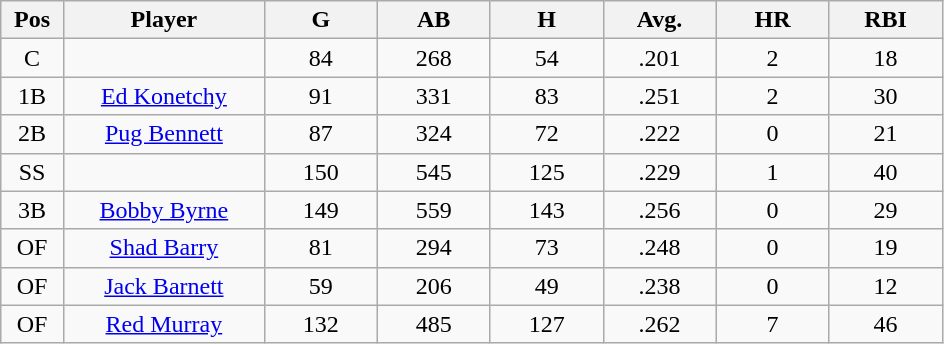<table class="wikitable sortable">
<tr>
<th bgcolor="#DDDDFF" width="5%">Pos</th>
<th bgcolor="#DDDDFF" width="16%">Player</th>
<th bgcolor="#DDDDFF" width="9%">G</th>
<th bgcolor="#DDDDFF" width="9%">AB</th>
<th bgcolor="#DDDDFF" width="9%">H</th>
<th bgcolor="#DDDDFF" width="9%">Avg.</th>
<th bgcolor="#DDDDFF" width="9%">HR</th>
<th bgcolor="#DDDDFF" width="9%">RBI</th>
</tr>
<tr align="center">
<td>C</td>
<td></td>
<td>84</td>
<td>268</td>
<td>54</td>
<td>.201</td>
<td>2</td>
<td>18</td>
</tr>
<tr align="center">
<td>1B</td>
<td><a href='#'>Ed Konetchy</a></td>
<td>91</td>
<td>331</td>
<td>83</td>
<td>.251</td>
<td>2</td>
<td>30</td>
</tr>
<tr align=center>
<td>2B</td>
<td><a href='#'>Pug Bennett</a></td>
<td>87</td>
<td>324</td>
<td>72</td>
<td>.222</td>
<td>0</td>
<td>21</td>
</tr>
<tr align=center>
<td>SS</td>
<td></td>
<td>150</td>
<td>545</td>
<td>125</td>
<td>.229</td>
<td>1</td>
<td>40</td>
</tr>
<tr align="center">
<td>3B</td>
<td><a href='#'>Bobby Byrne</a></td>
<td>149</td>
<td>559</td>
<td>143</td>
<td>.256</td>
<td>0</td>
<td>29</td>
</tr>
<tr align=center>
<td>OF</td>
<td><a href='#'>Shad Barry</a></td>
<td>81</td>
<td>294</td>
<td>73</td>
<td>.248</td>
<td>0</td>
<td>19</td>
</tr>
<tr align=center>
<td>OF</td>
<td><a href='#'>Jack Barnett</a></td>
<td>59</td>
<td>206</td>
<td>49</td>
<td>.238</td>
<td>0</td>
<td>12</td>
</tr>
<tr align=center>
<td>OF</td>
<td><a href='#'>Red Murray</a></td>
<td>132</td>
<td>485</td>
<td>127</td>
<td>.262</td>
<td>7</td>
<td>46</td>
</tr>
</table>
